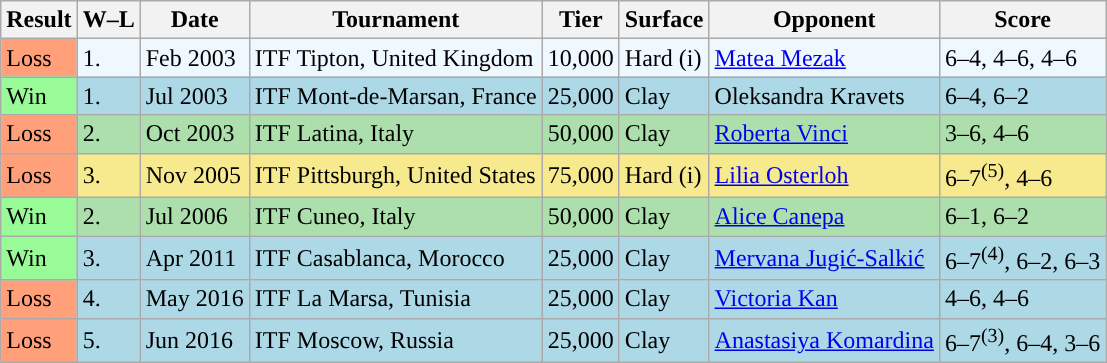<table class="sortable wikitable">
<tr>
<th>Result</th>
<th class="unsortable">W–L</th>
<th>Date</th>
<th>Tournament</th>
<th>Tier</th>
<th>Surface</th>
<th>Opponent</th>
<th class="unsortable">Score</th>
</tr>
<tr style="background:#f0f8ff;">
<td bgcolor=FFA07A>Loss</td>
<td>1.</td>
<td>Feb 2003</td>
<td>ITF Tipton, United Kingdom</td>
<td>10,000</td>
<td>Hard (i)</td>
<td> <a href='#'>Matea Mezak</a></td>
<td>6–4, 4–6, 4–6</td>
</tr>
<tr style="background:lightblue">
<td bgcolor=98FB98>Win</td>
<td>1.</td>
<td>Jul 2003</td>
<td>ITF Mont-de-Marsan, France</td>
<td>25,000</td>
<td>Clay</td>
<td> Oleksandra Kravets</td>
<td>6–4, 6–2</td>
</tr>
<tr style="background:#addfad">
<td bgcolor=FFA07A>Loss</td>
<td>2.</td>
<td>Oct 2003</td>
<td>ITF Latina, Italy</td>
<td>50,000</td>
<td>Clay</td>
<td> <a href='#'>Roberta Vinci</a></td>
<td>3–6, 4–6</td>
</tr>
<tr style="background:#f7e98e">
<td bgcolor=FFA07A>Loss</td>
<td>3.</td>
<td>Nov 2005</td>
<td>ITF Pittsburgh, United States</td>
<td>75,000</td>
<td>Hard (i)</td>
<td> <a href='#'>Lilia Osterloh</a></td>
<td>6–7<sup>(5)</sup>, 4–6</td>
</tr>
<tr style="background:#addfad">
<td bgcolor=98FB98>Win</td>
<td>2.</td>
<td>Jul 2006</td>
<td>ITF Cuneo, Italy</td>
<td>50,000</td>
<td>Clay</td>
<td> <a href='#'>Alice Canepa</a></td>
<td>6–1, 6–2</td>
</tr>
<tr style="background:lightblue">
<td bgcolor=98FB98>Win</td>
<td>3.</td>
<td>Apr 2011</td>
<td>ITF Casablanca, Morocco</td>
<td>25,000</td>
<td>Clay</td>
<td> <a href='#'>Mervana Jugić-Salkić</a></td>
<td>6–7<sup>(4)</sup>, 6–2, 6–3</td>
</tr>
<tr style="background:lightblue">
<td bgcolor=FFA07A>Loss</td>
<td>4.</td>
<td>May 2016</td>
<td>ITF La Marsa, Tunisia</td>
<td>25,000</td>
<td>Clay</td>
<td> <a href='#'>Victoria Kan</a></td>
<td>4–6, 4–6</td>
</tr>
<tr style="background:lightblue">
<td bgcolor=FFA07A>Loss</td>
<td>5.</td>
<td>Jun 2016</td>
<td>ITF Moscow, Russia</td>
<td>25,000</td>
<td>Clay</td>
<td> <a href='#'>Anastasiya Komardina</a></td>
<td>6–7<sup>(3)</sup>, 6–4, 3–6</td>
</tr>
</table>
